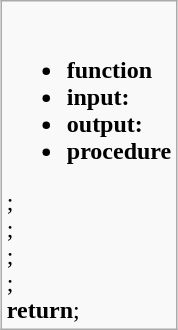<table class="wikitable" style="text-align: left; margin-left: auto; margin-right:auto; border: none;">
<tr>
<td><br><ul><li><strong>function</strong></li><li><strong>input:</strong></li><li><strong>output:</strong></li><li><strong>procedure</strong></li></ul>;<br>;<br>;<br>;<br><strong>return</strong>;</td>
</tr>
</table>
